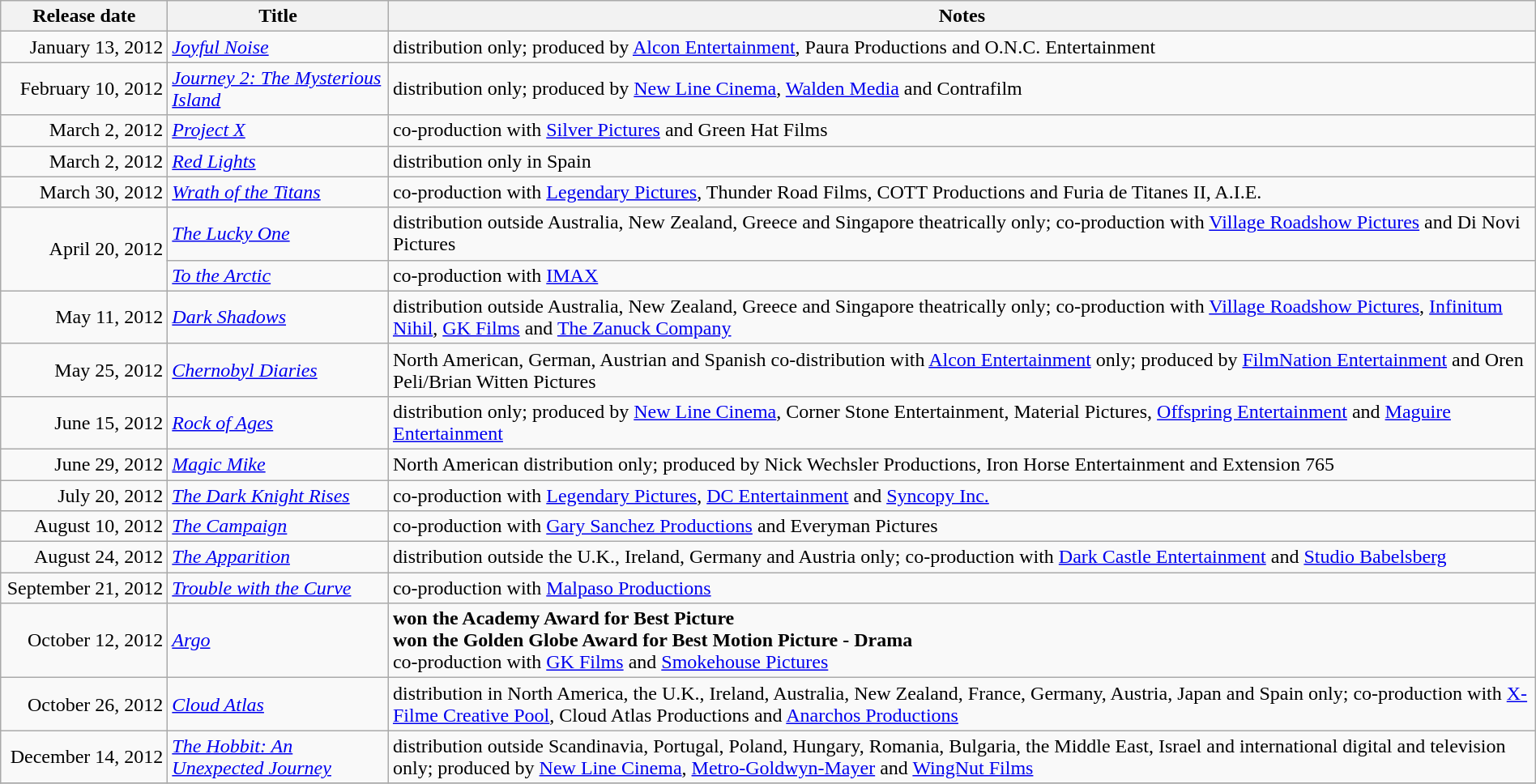<table class="wikitable sortable" style="width:100%;">
<tr>
<th scope="col" style="width:130px;">Release date</th>
<th>Title</th>
<th>Notes</th>
</tr>
<tr>
<td style="text-align:right;">January 13, 2012</td>
<td><em><a href='#'>Joyful Noise</a></em></td>
<td>distribution only; produced by <a href='#'>Alcon Entertainment</a>, Paura Productions and O.N.C. Entertainment</td>
</tr>
<tr>
<td style="text-align:right;">February 10, 2012</td>
<td><em><a href='#'>Journey 2: The Mysterious Island</a></em></td>
<td>distribution only; produced by <a href='#'>New Line Cinema</a>, <a href='#'>Walden Media</a> and Contrafilm</td>
</tr>
<tr>
<td style="text-align:right;">March 2, 2012</td>
<td><em><a href='#'>Project X</a></em></td>
<td>co-production with <a href='#'>Silver Pictures</a> and Green Hat Films</td>
</tr>
<tr>
<td style="text-align:right;">March 2, 2012</td>
<td><em><a href='#'>Red Lights</a></em></td>
<td>distribution only in Spain</td>
</tr>
<tr>
<td style="text-align:right;">March 30, 2012</td>
<td><em><a href='#'>Wrath of the Titans</a></em></td>
<td>co-production with <a href='#'>Legendary Pictures</a>, Thunder Road Films, COTT Productions and Furia de Titanes II, A.I.E.</td>
</tr>
<tr>
<td style="text-align:right;" rowspan="2">April 20, 2012</td>
<td><em><a href='#'>The Lucky One</a></em></td>
<td>distribution outside Australia, New Zealand, Greece and Singapore theatrically only; co-production with <a href='#'>Village Roadshow Pictures</a> and Di Novi Pictures</td>
</tr>
<tr>
<td><em><a href='#'>To the Arctic</a></em></td>
<td>co-production with <a href='#'>IMAX</a></td>
</tr>
<tr>
<td style="text-align:right;">May 11, 2012</td>
<td><em><a href='#'>Dark Shadows</a></em></td>
<td>distribution outside Australia, New Zealand, Greece and Singapore theatrically only; co-production with <a href='#'>Village Roadshow Pictures</a>, <a href='#'>Infinitum Nihil</a>, <a href='#'>GK Films</a> and <a href='#'>The Zanuck Company</a></td>
</tr>
<tr>
<td style="text-align:right;">May 25, 2012</td>
<td><em><a href='#'>Chernobyl Diaries</a></em></td>
<td>North American, German, Austrian and Spanish co-distribution with <a href='#'>Alcon Entertainment</a> only; produced by <a href='#'>FilmNation Entertainment</a> and Oren Peli/Brian Witten Pictures</td>
</tr>
<tr>
<td style="text-align:right;">June 15, 2012</td>
<td><em><a href='#'>Rock of Ages</a></em></td>
<td>distribution only; produced by <a href='#'>New Line Cinema</a>, Corner Stone Entertainment, Material Pictures, <a href='#'>Offspring Entertainment</a> and <a href='#'>Maguire Entertainment</a></td>
</tr>
<tr>
<td style="text-align:right;">June 29, 2012</td>
<td><em><a href='#'>Magic Mike</a></em></td>
<td>North American distribution only; produced by Nick Wechsler Productions, Iron Horse Entertainment and Extension 765</td>
</tr>
<tr>
<td style="text-align:right;">July 20, 2012</td>
<td><em><a href='#'>The Dark Knight Rises</a></em></td>
<td>co-production with <a href='#'>Legendary Pictures</a>, <a href='#'>DC Entertainment</a> and <a href='#'>Syncopy Inc.</a></td>
</tr>
<tr>
<td style="text-align:right;">August 10, 2012</td>
<td><em><a href='#'>The Campaign</a></em></td>
<td>co-production with <a href='#'>Gary Sanchez Productions</a> and Everyman Pictures</td>
</tr>
<tr>
<td style="text-align:right;">August 24, 2012</td>
<td><em><a href='#'>The Apparition</a></em></td>
<td>distribution outside the U.K., Ireland, Germany and Austria only; co-production with <a href='#'>Dark Castle Entertainment</a> and <a href='#'>Studio Babelsberg</a></td>
</tr>
<tr>
<td style="text-align:right;">September 21, 2012</td>
<td><em><a href='#'>Trouble with the Curve</a></em></td>
<td>co-production with <a href='#'>Malpaso Productions</a></td>
</tr>
<tr>
<td style="text-align:right;">October 12, 2012</td>
<td><em><a href='#'>Argo</a></em></td>
<td Academy Award for Best Picture><strong>won the Academy Award for Best Picture</strong> <br><strong>won the Golden Globe Award for Best Motion Picture - Drama</strong><br> co-production with <a href='#'>GK Films</a> and <a href='#'>Smokehouse Pictures</a></td>
</tr>
<tr>
<td style="text-align:right;">October 26, 2012</td>
<td><em><a href='#'>Cloud Atlas</a></em></td>
<td>distribution in North America, the U.K., Ireland, Australia, New Zealand, France, Germany, Austria, Japan and Spain only; co-production with <a href='#'>X-Filme Creative Pool</a>, Cloud Atlas Productions and <a href='#'>Anarchos Productions</a></td>
</tr>
<tr>
<td style="text-align:right;">December 14, 2012</td>
<td><em><a href='#'>The Hobbit: An Unexpected Journey</a></em></td>
<td>distribution outside Scandinavia, Portugal, Poland, Hungary, Romania, Bulgaria, the Middle East, Israel and international digital and television only; produced by <a href='#'>New Line Cinema</a>, <a href='#'>Metro-Goldwyn-Mayer</a> and <a href='#'>WingNut Films</a></td>
</tr>
<tr>
</tr>
</table>
